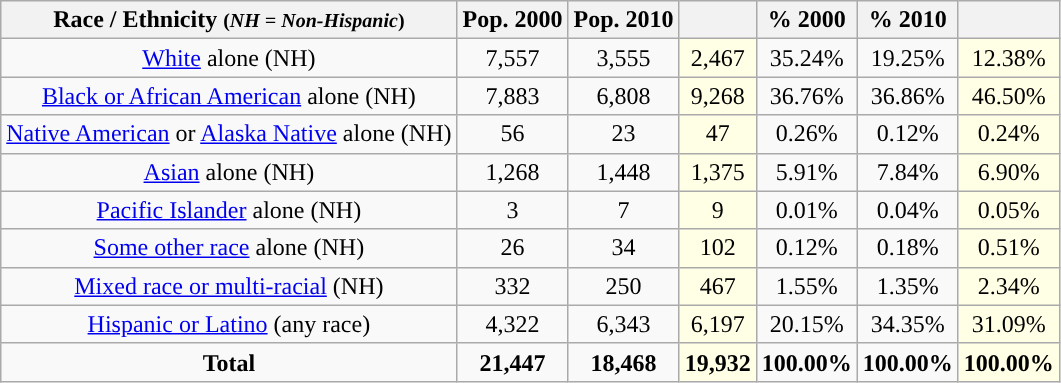<table class="wikitable" style="text-align:center;">
<tr>
<th>Race / Ethnicity <small>(<em>NH = Non-Hispanic</em>)</small></th>
<th>Pop. 2000</th>
<th>Pop. 2010</th>
<th></th>
<th>% 2000</th>
<th>% 2010</th>
<th></th>
</tr>
<tr>
<td><a href='#'>White</a> alone (NH)</td>
<td>7,557</td>
<td>3,555</td>
<td style='background: #ffffe6;'>2,467</td>
<td>35.24%</td>
<td>19.25%</td>
<td style='background: #ffffe6;'>12.38%</td>
</tr>
<tr>
<td><a href='#'>Black or African American</a> alone (NH)</td>
<td>7,883</td>
<td>6,808</td>
<td style='background: #ffffe6;'>9,268</td>
<td>36.76%</td>
<td>36.86%</td>
<td style='background: #ffffe6;'>46.50%</td>
</tr>
<tr>
<td><a href='#'>Native American</a> or <a href='#'>Alaska Native</a> alone (NH)</td>
<td>56</td>
<td>23</td>
<td style='background: #ffffe6;'>47</td>
<td>0.26%</td>
<td>0.12%</td>
<td style='background: #ffffe6;'>0.24%</td>
</tr>
<tr>
<td><a href='#'>Asian</a> alone (NH)</td>
<td>1,268</td>
<td>1,448</td>
<td style='background: #ffffe6;'>1,375</td>
<td>5.91%</td>
<td>7.84%</td>
<td style='background: #ffffe6;'>6.90%</td>
</tr>
<tr>
<td><a href='#'>Pacific Islander</a> alone (NH)</td>
<td>3</td>
<td>7</td>
<td style='background: #ffffe6;'>9</td>
<td>0.01%</td>
<td>0.04%</td>
<td style='background: #ffffe6;'>0.05%</td>
</tr>
<tr>
<td><a href='#'>Some other race</a> alone (NH)</td>
<td>26</td>
<td>34</td>
<td style='background: #ffffe6;'>102</td>
<td>0.12%</td>
<td>0.18%</td>
<td style='background: #ffffe6;'>0.51%</td>
</tr>
<tr>
<td><a href='#'>Mixed race or multi-racial</a> (NH)</td>
<td>332</td>
<td>250</td>
<td style='background: #ffffe6;'>467</td>
<td>1.55%</td>
<td>1.35%</td>
<td style='background: #ffffe6;'>2.34%</td>
</tr>
<tr>
<td><a href='#'>Hispanic or Latino</a> (any race)</td>
<td>4,322</td>
<td>6,343</td>
<td style='background: #ffffe6;'>6,197</td>
<td>20.15%</td>
<td>34.35%</td>
<td style='background: #ffffe6;'>31.09%</td>
</tr>
<tr>
<td><strong>Total</strong></td>
<td><strong>21,447</strong></td>
<td><strong>18,468</strong></td>
<td style='background: #ffffe6;'><strong>19,932</strong></td>
<td><strong>100.00%</strong></td>
<td><strong>100.00%</strong></td>
<td style='background: #ffffe6;'><strong>100.00%</strong></td>
</tr>
</table>
